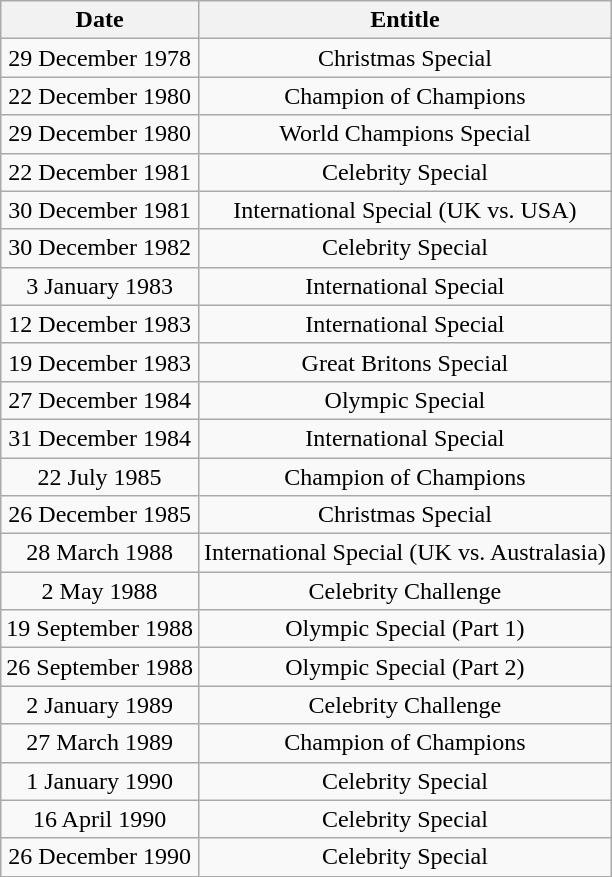<table class="wikitable" style="text-align:center;">
<tr>
<th>Date</th>
<th>Entitle</th>
</tr>
<tr>
<td>29 December 1978</td>
<td>Christmas Special</td>
</tr>
<tr>
<td>22 December 1980</td>
<td>Champion of Champions</td>
</tr>
<tr>
<td>29 December 1980</td>
<td>World Champions Special</td>
</tr>
<tr>
<td>22 December 1981</td>
<td>Celebrity Special</td>
</tr>
<tr>
<td>30 December 1981</td>
<td>International Special (UK vs. USA)</td>
</tr>
<tr>
<td>30 December 1982</td>
<td>Celebrity Special</td>
</tr>
<tr>
<td>3 January 1983</td>
<td>International Special</td>
</tr>
<tr>
<td>12 December 1983</td>
<td>International Special</td>
</tr>
<tr>
<td>19 December 1983</td>
<td>Great Britons Special</td>
</tr>
<tr>
<td>27 December 1984</td>
<td>Olympic Special</td>
</tr>
<tr>
<td>31 December 1984</td>
<td>International Special</td>
</tr>
<tr>
<td>22 July 1985</td>
<td>Champion of Champions</td>
</tr>
<tr>
<td>26 December 1985</td>
<td>Christmas Special</td>
</tr>
<tr>
<td>28 March 1988</td>
<td>International Special (UK vs. Australasia)</td>
</tr>
<tr>
<td>2 May 1988</td>
<td>Celebrity Challenge</td>
</tr>
<tr>
<td>19 September 1988</td>
<td>Olympic Special (Part 1)</td>
</tr>
<tr>
<td>26 September 1988</td>
<td>Olympic Special (Part 2)</td>
</tr>
<tr>
<td>2 January 1989</td>
<td>Celebrity Challenge</td>
</tr>
<tr>
<td>27 March 1989</td>
<td>Champion of Champions</td>
</tr>
<tr>
<td>1 January 1990</td>
<td>Celebrity Special</td>
</tr>
<tr>
<td>16 April 1990</td>
<td>Celebrity Special</td>
</tr>
<tr>
<td>26 December 1990</td>
<td>Celebrity Special</td>
</tr>
</table>
